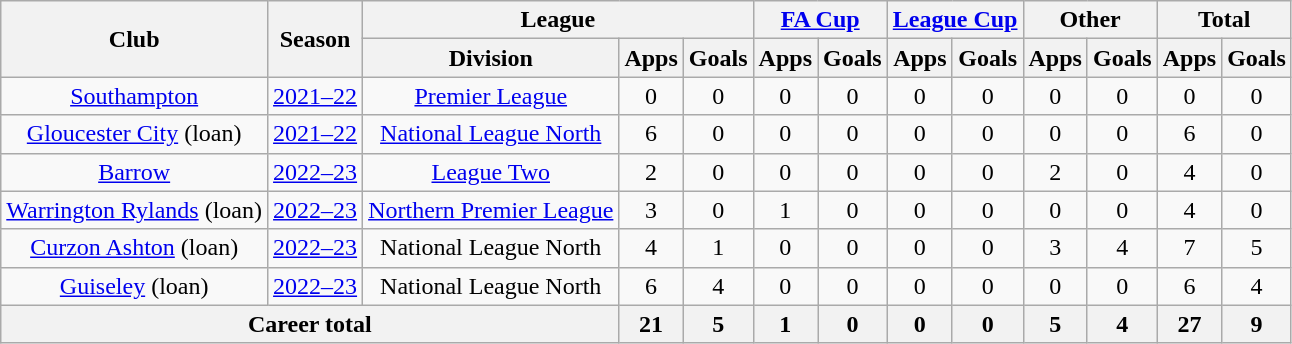<table class="wikitable" style="text-align: center">
<tr>
<th rowspan="2">Club</th>
<th rowspan="2">Season</th>
<th colspan="3">League</th>
<th colspan="2"><a href='#'>FA Cup</a></th>
<th colspan="2"><a href='#'>League Cup</a></th>
<th colspan="2">Other</th>
<th colspan="2">Total</th>
</tr>
<tr>
<th>Division</th>
<th>Apps</th>
<th>Goals</th>
<th>Apps</th>
<th>Goals</th>
<th>Apps</th>
<th>Goals</th>
<th>Apps</th>
<th>Goals</th>
<th>Apps</th>
<th>Goals</th>
</tr>
<tr>
<td><a href='#'>Southampton</a></td>
<td><a href='#'>2021–22</a></td>
<td><a href='#'>Premier League</a></td>
<td>0</td>
<td>0</td>
<td>0</td>
<td>0</td>
<td>0</td>
<td>0</td>
<td>0</td>
<td>0</td>
<td>0</td>
<td>0</td>
</tr>
<tr>
<td><a href='#'>Gloucester City</a> (loan)</td>
<td><a href='#'>2021–22</a></td>
<td><a href='#'>National League North</a></td>
<td>6</td>
<td>0</td>
<td>0</td>
<td>0</td>
<td>0</td>
<td>0</td>
<td>0</td>
<td>0</td>
<td>6</td>
<td>0</td>
</tr>
<tr>
<td><a href='#'>Barrow</a></td>
<td><a href='#'>2022–23</a></td>
<td><a href='#'>League Two</a></td>
<td>2</td>
<td>0</td>
<td>0</td>
<td>0</td>
<td>0</td>
<td>0</td>
<td>2</td>
<td>0</td>
<td>4</td>
<td>0</td>
</tr>
<tr>
<td><a href='#'>Warrington Rylands</a> (loan)</td>
<td><a href='#'>2022–23</a></td>
<td><a href='#'>Northern Premier League</a></td>
<td>3</td>
<td>0</td>
<td>1</td>
<td>0</td>
<td>0</td>
<td>0</td>
<td>0</td>
<td>0</td>
<td>4</td>
<td>0</td>
</tr>
<tr>
<td><a href='#'>Curzon Ashton</a> (loan)</td>
<td><a href='#'>2022–23</a></td>
<td>National League North</td>
<td>4</td>
<td>1</td>
<td>0</td>
<td>0</td>
<td>0</td>
<td>0</td>
<td>3</td>
<td>4</td>
<td>7</td>
<td>5</td>
</tr>
<tr>
<td><a href='#'>Guiseley</a> (loan)</td>
<td><a href='#'>2022–23</a></td>
<td>National League North</td>
<td>6</td>
<td>4</td>
<td>0</td>
<td>0</td>
<td>0</td>
<td>0</td>
<td>0</td>
<td>0</td>
<td>6</td>
<td>4</td>
</tr>
<tr>
<th colspan="3">Career total</th>
<th>21</th>
<th>5</th>
<th>1</th>
<th>0</th>
<th>0</th>
<th>0</th>
<th>5</th>
<th>4</th>
<th>27</th>
<th>9</th>
</tr>
</table>
